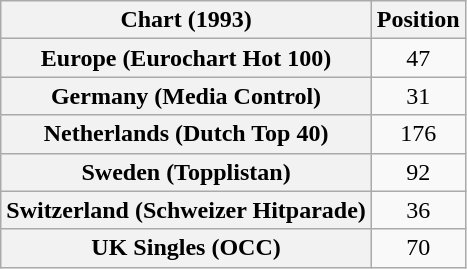<table class="wikitable sortable plainrowheaders" style="text-align:center">
<tr>
<th>Chart (1993)</th>
<th>Position</th>
</tr>
<tr>
<th scope="row">Europe (Eurochart Hot 100)</th>
<td>47</td>
</tr>
<tr>
<th scope="row">Germany (Media Control)</th>
<td>31</td>
</tr>
<tr>
<th scope="row">Netherlands (Dutch Top 40)</th>
<td>176</td>
</tr>
<tr>
<th scope="row">Sweden (Topplistan)</th>
<td>92</td>
</tr>
<tr>
<th scope="row">Switzerland (Schweizer Hitparade)</th>
<td>36</td>
</tr>
<tr>
<th scope="row">UK Singles (OCC)</th>
<td>70</td>
</tr>
</table>
